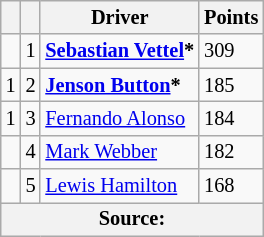<table class="wikitable" style="font-size: 85%;">
<tr>
<th></th>
<th></th>
<th>Driver</th>
<th>Points</th>
</tr>
<tr>
<td align="left"></td>
<td style="text-align:center;">1</td>
<td> <strong><a href='#'>Sebastian Vettel</a>*</strong></td>
<td>309</td>
</tr>
<tr>
<td align="left"> 1</td>
<td style="text-align:center;">2</td>
<td> <strong><a href='#'>Jenson Button</a>*</strong></td>
<td>185</td>
</tr>
<tr>
<td align="left"> 1</td>
<td style="text-align:center;">3</td>
<td> <a href='#'>Fernando Alonso</a></td>
<td>184</td>
</tr>
<tr>
<td align="left"></td>
<td style="text-align:center;">4</td>
<td> <a href='#'>Mark Webber</a></td>
<td>182</td>
</tr>
<tr>
<td align="left"></td>
<td style="text-align:center;">5</td>
<td> <a href='#'>Lewis Hamilton</a></td>
<td>168</td>
</tr>
<tr>
<th colspan=4>Source:</th>
</tr>
</table>
